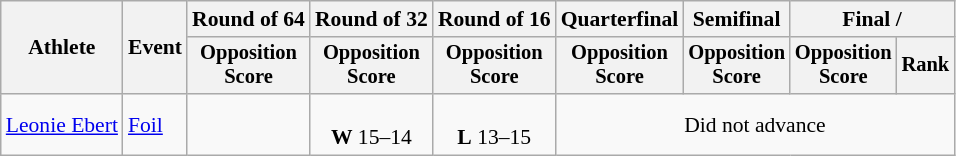<table class="wikitable" style="font-size:90%">
<tr>
<th rowspan=2>Athlete</th>
<th rowspan=2>Event</th>
<th>Round of 64</th>
<th>Round of 32</th>
<th>Round of 16</th>
<th>Quarterfinal</th>
<th>Semifinal</th>
<th colspan=2>Final / </th>
</tr>
<tr style="font-size:95%">
<th>Opposition<br>Score</th>
<th>Opposition<br>Score</th>
<th>Opposition<br>Score</th>
<th>Opposition<br>Score</th>
<th>Opposition<br>Score</th>
<th>Opposition<br>Score</th>
<th>Rank</th>
</tr>
<tr align=center>
<td align=left><a href='#'>Leonie Ebert</a></td>
<td align=left><a href='#'>Foil</a></td>
<td></td>
<td><br><strong>W</strong> 15–14</td>
<td><br><strong>L</strong> 13–15</td>
<td colspan=4>Did not advance</td>
</tr>
</table>
